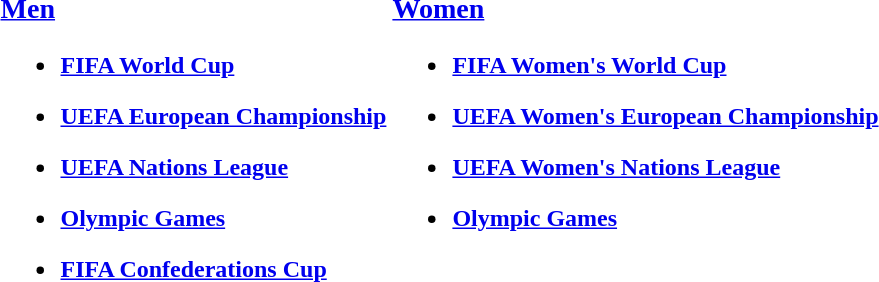<table>
<tr>
<td valign=top><br><h3><a href='#'>Men</a></h3><ul><li><strong><a href='#'>FIFA World Cup</a></strong></li></ul><ul><li><strong><a href='#'>UEFA European Championship</a></strong></li></ul><ul><li><strong><a href='#'>UEFA Nations League</a></strong></li></ul><ul><li><strong><a href='#'>Olympic Games</a></strong></li></ul><ul><li><strong><a href='#'>FIFA Confederations Cup</a></strong></li></ul></td>
<td valign=top><br><h3><a href='#'>Women</a></h3><ul><li><strong><a href='#'>FIFA Women's World Cup</a></strong></li></ul><ul><li><strong><a href='#'>UEFA Women's European Championship</a></strong></li></ul><ul><li><strong><a href='#'>UEFA Women's Nations League</a></strong></li></ul><ul><li><strong><a href='#'>Olympic Games</a></strong></li></ul></td>
</tr>
</table>
